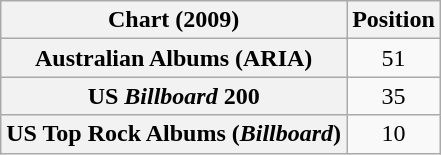<table class="wikitable sortable plainrowheaders" style="text-align:center">
<tr>
<th scope="col">Chart (2009)</th>
<th scope="col">Position</th>
</tr>
<tr>
<th scope="row">Australian Albums (ARIA)</th>
<td>51</td>
</tr>
<tr>
<th scope="row">US <em>Billboard</em> 200</th>
<td>35</td>
</tr>
<tr>
<th scope="row">US Top Rock Albums (<em>Billboard</em>)</th>
<td>10</td>
</tr>
</table>
